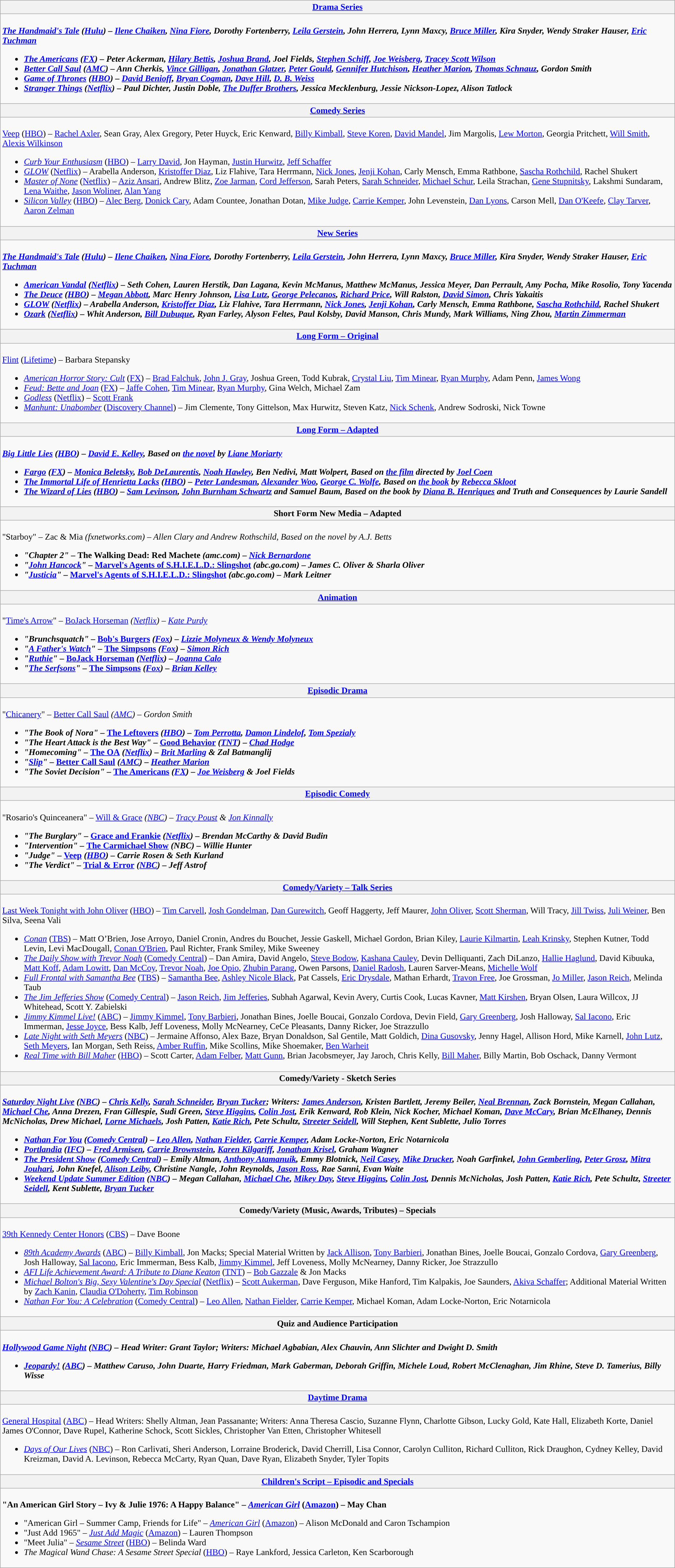<table class=wikitable style="width=100%">
<tr>
<th colspan="2" style="background:"><a href='#'>Drama Series</a></th>
</tr>
<tr>
<td colspan="2" style="vertical-align:top;"><br><strong><em><a href='#'>The Handmaid's Tale</a><em> (<a href='#'>Hulu</a>) – <a href='#'>Ilene Chaiken</a>, <a href='#'>Nina Fiore</a>, Dorothy Fortenberry, <a href='#'>Leila Gerstein</a>, John Herrera, Lynn Maxcy, <a href='#'>Bruce Miller</a>, Kira Snyder, Wendy Straker Hauser, <a href='#'>Eric Tuchman</a><strong><ul><li></em><a href='#'>The Americans</a><em> (<a href='#'>FX</a>) – Peter Ackerman, <a href='#'>Hilary Bettis</a>, <a href='#'>Joshua Brand</a>, Joel Fields, <a href='#'>Stephen Schiff</a>, <a href='#'>Joe Weisberg</a>, <a href='#'>Tracey Scott Wilson</a></li><li></em><a href='#'>Better Call Saul</a><em> (<a href='#'>AMC</a>) – Ann Cherkis, <a href='#'>Vince Gilligan</a>, <a href='#'>Jonathan Glatzer</a>, <a href='#'>Peter Gould</a>, <a href='#'>Gennifer Hutchison</a>, <a href='#'>Heather Marion</a>, <a href='#'>Thomas Schnauz</a>, Gordon Smith</li><li></em><a href='#'>Game of Thrones</a><em> (<a href='#'>HBO</a>) – <a href='#'>David Benioff</a>, <a href='#'>Bryan Cogman</a>, <a href='#'>Dave Hill</a>, <a href='#'>D. B. Weiss</a></li><li></em><a href='#'>Stranger Things</a><em> (<a href='#'>Netflix</a>) – Paul Dichter, Justin Doble, <a href='#'>The Duffer Brothers</a>, Jessica Mecklenburg, Jessie Nickson-Lopez, Alison Tatlock</li></ul></td>
</tr>
<tr>
<th colspan="2" style="background:"><a href='#'>Comedy Series</a></th>
</tr>
<tr>
<td colspan="2" style="vertical-align:top;"><br></em></strong><a href='#'>Veep</a></em> (<a href='#'>HBO</a>) – <a href='#'>Rachel Axler</a>, Sean Gray, Alex Gregory, Peter Huyck, Eric Kenward, <a href='#'>Billy Kimball</a>, <a href='#'>Steve Koren</a>, <a href='#'>David Mandel</a>, Jim Margolis, <a href='#'>Lew Morton</a>, Georgia Pritchett, <a href='#'>Will Smith</a>, <a href='#'>Alexis Wilkinson</a></strong><ul><li><em><a href='#'>Curb Your Enthusiasm</a></em> (<a href='#'>HBO</a>) – <a href='#'>Larry David</a>, Jon Hayman, <a href='#'>Justin Hurwitz</a>, <a href='#'>Jeff Schaffer</a></li><li><em><a href='#'>GLOW</a></em> (<a href='#'>Netflix</a>) – Arabella Anderson, <a href='#'>Kristoffer Diaz</a>, Liz Flahive, Tara Herrmann, <a href='#'>Nick Jones</a>, <a href='#'>Jenji Kohan</a>, Carly Mensch, Emma Rathbone, <a href='#'>Sascha Rothchild</a>, Rachel Shukert</li><li><em><a href='#'>Master of None</a></em> (<a href='#'>Netflix</a>) – <a href='#'>Aziz Ansari</a>, Andrew Blitz, <a href='#'>Zoe Jarman</a>, <a href='#'>Cord Jefferson</a>, Sarah Peters, <a href='#'>Sarah Schneider</a>, <a href='#'>Michael Schur</a>, Leila Strachan, <a href='#'>Gene Stupnitsky</a>, Lakshmi Sundaram, <a href='#'>Lena Waithe</a>, <a href='#'>Jason Woliner</a>, <a href='#'>Alan Yang</a></li><li><em><a href='#'>Silicon Valley</a></em> (<a href='#'>HBO</a>) – <a href='#'>Alec Berg</a>, <a href='#'>Donick Cary</a>, Adam Countee, Jonathan Dotan, <a href='#'>Mike Judge</a>, <a href='#'>Carrie Kemper</a>, John Levenstein, <a href='#'>Dan Lyons</a>, Carson Mell, <a href='#'>Dan O'Keefe</a>, <a href='#'>Clay Tarver</a>, <a href='#'>Aaron Zelman</a></li></ul></td>
</tr>
<tr>
<th colspan="2" style="background:"><a href='#'>New Series</a></th>
</tr>
<tr>
<td colspan="2" style="vertical-align:top;"><br><strong><em><a href='#'>The Handmaid's Tale</a><em> (<a href='#'>Hulu</a>) – <a href='#'>Ilene Chaiken</a>, <a href='#'>Nina Fiore</a>, Dorothy Fortenberry, <a href='#'>Leila Gerstein</a>, John Herrera, Lynn Maxcy, <a href='#'>Bruce Miller</a>, Kira Snyder, Wendy Straker Hauser, <a href='#'>Eric Tuchman</a><strong><ul><li></em><a href='#'>American Vandal</a><em> (<a href='#'>Netflix</a>) – Seth Cohen, Lauren Herstik, Dan Lagana, Kevin McManus, Matthew McManus, Jessica Meyer, Dan Perrault, Amy Pocha, Mike Rosolio, Tony Yacenda</li><li></em><a href='#'>The Deuce</a><em> (<a href='#'>HBO</a>) – <a href='#'>Megan Abbott</a>, Marc Henry Johnson, <a href='#'>Lisa Lutz</a>, <a href='#'>George Pelecanos</a>, <a href='#'>Richard Price</a>, Will Ralston, <a href='#'>David Simon</a>, Chris Yakaitis</li><li></em><a href='#'>GLOW</a><em> (<a href='#'>Netflix</a>) – Arabella Anderson, <a href='#'>Kristoffer Diaz</a>, Liz Flahive, Tara Herrmann, <a href='#'>Nick Jones</a>, <a href='#'>Jenji Kohan</a>, Carly Mensch, Emma Rathbone, <a href='#'>Sascha Rothchild</a>, Rachel Shukert</li><li></em><a href='#'>Ozark</a><em> (<a href='#'>Netflix</a>) – Whit Anderson, <a href='#'>Bill Dubuque</a>, Ryan Farley, Alyson Feltes, Paul Kolsby, David Manson, Chris Mundy, Mark Williams, Ning Zhou, <a href='#'>Martin Zimmerman</a></li></ul></td>
</tr>
<tr>
<th colspan="2" style="background:"><a href='#'>Long Form – Original</a></th>
</tr>
<tr>
<td colspan="2" style="vertical-align:top;"><br></em></strong><a href='#'>Flint</a></em> (<a href='#'>Lifetime</a>) – Barbara Stepansky</strong><ul><li><em><a href='#'>American Horror Story: Cult</a></em> (<a href='#'>FX</a>) – <a href='#'>Brad Falchuk</a>, <a href='#'>John J. Gray</a>, Joshua Green, Todd Kubrak, <a href='#'>Crystal Liu</a>, <a href='#'>Tim Minear</a>, <a href='#'>Ryan Murphy</a>, Adam Penn, <a href='#'>James Wong</a></li><li><em><a href='#'>Feud: Bette and Joan</a></em> (<a href='#'>FX</a>) – <a href='#'>Jaffe Cohen</a>, <a href='#'>Tim Minear</a>, <a href='#'>Ryan Murphy</a>, Gina Welch, Michael Zam</li><li><em><a href='#'>Godless</a></em> (<a href='#'>Netflix</a>) – <a href='#'>Scott Frank</a></li><li><em><a href='#'>Manhunt: Unabomber</a></em> (<a href='#'>Discovery Channel</a>) – Jim Clemente, Tony Gittelson, Max Hurwitz, Steven Katz, <a href='#'>Nick Schenk</a>, Andrew Sodroski, Nick Towne</li></ul></td>
</tr>
<tr>
<th colspan="2" style="background:"><a href='#'>Long Form – Adapted</a></th>
</tr>
<tr>
<td colspan="2" style="vertical-align:top;"><br><strong><em><a href='#'>Big Little Lies</a><em> (<a href='#'>HBO</a>) – <a href='#'>David E. Kelley</a>, Based on <a href='#'>the novel</a> by <a href='#'>Liane Moriarty</a><strong><ul><li></em><a href='#'>Fargo</a><em> (<a href='#'>FX</a>) – <a href='#'>Monica Beletsky</a>, <a href='#'>Bob DeLaurentis</a>, <a href='#'>Noah Hawley</a>, Ben Nedivi, Matt Wolpert, Based on <a href='#'>the film</a> directed by <a href='#'>Joel Coen</a></li><li></em><a href='#'>The Immortal Life of Henrietta Lacks</a><em> (<a href='#'>HBO</a>) – <a href='#'>Peter Landesman</a>, <a href='#'>Alexander Woo</a>, <a href='#'>George C. Wolfe</a>, Based on <a href='#'>the book</a> by <a href='#'>Rebecca Skloot</a></li><li></em><a href='#'>The Wizard of Lies</a><em> (<a href='#'>HBO</a>) – <a href='#'>Sam Levinson</a>, <a href='#'>John Burnham Schwartz</a> and Samuel Baum, Based on the book by <a href='#'>Diana B. Henriques</a> and </em>Truth and Consequences<em> by Laurie Sandell</li></ul></td>
</tr>
<tr>
<th colspan="2" style="background:">Short Form New Media – Adapted</th>
</tr>
<tr>
<td colspan="2" style="vertical-align:top;"><br></strong>"Starboy" – </em>Zac & Mia<em> (fxnetworks.com) – Allen Clary and Andrew Rothschild, Based on the novel by A.J. Betts<strong><ul><li>"Chapter 2" – </em>The Walking Dead: Red Machete<em> (amc.com) – <a href='#'>Nick Bernardone</a></li><li>"<a href='#'>John Hancock</a>" – </em><a href='#'>Marvel's Agents of S.H.I.E.L.D.: Slingshot</a><em> (abc.go.com) – James C. Oliver & Sharla Oliver</li><li>"<a href='#'>Justicia</a>" – </em><a href='#'>Marvel's Agents of S.H.I.E.L.D.: Slingshot</a><em> (abc.go.com) – Mark Leitner</li></ul></td>
</tr>
<tr>
<th colspan="2" style="background:"><a href='#'>Animation</a></th>
</tr>
<tr>
<td colspan="2" style="vertical-align:top;"><br></strong>"<a href='#'>Time's Arrow</a>" – </em><a href='#'>BoJack Horseman</a><em> (<a href='#'>Netflix</a>) – <a href='#'>Kate Purdy</a><strong><ul><li>"Brunchsquatch" – </em><a href='#'>Bob's Burgers</a><em> (<a href='#'>Fox</a>) – <a href='#'>Lizzie Molyneux & Wendy Molyneux</a></li><li>"<a href='#'>A Father's Watch</a>" – </em><a href='#'>The Simpsons</a><em> (<a href='#'>Fox</a>) – <a href='#'>Simon Rich</a></li><li>"<a href='#'>Ruthie</a>" – </em><a href='#'>BoJack Horseman</a><em> (<a href='#'>Netflix</a>) – <a href='#'>Joanna Calo</a></li><li>"<a href='#'>The Serfsons</a>" – </em><a href='#'>The Simpsons</a><em> (<a href='#'>Fox</a>) – <a href='#'>Brian Kelley</a></li></ul></td>
</tr>
<tr>
<th colspan="2" style="background:"><a href='#'>Episodic Drama</a></th>
</tr>
<tr>
<td colspan="2" style="vertical-align:top;"><br></strong>"<a href='#'>Chicanery</a>" – </em><a href='#'>Better Call Saul</a><em> (<a href='#'>AMC</a>) – Gordon Smith<strong><ul><li>"The Book of Nora" – </em><a href='#'>The Leftovers</a><em> (<a href='#'>HBO</a>) – <a href='#'>Tom Perrotta</a>, <a href='#'>Damon Lindelof</a>, <a href='#'>Tom Spezialy</a></li><li>"The Heart Attack is the Best Way" – </em><a href='#'>Good Behavior</a><em> (<a href='#'>TNT</a>) – <a href='#'>Chad Hodge</a></li><li>"Homecoming" – </em><a href='#'>The OA</a><em> (<a href='#'>Netflix</a>) – <a href='#'>Brit Marling</a> & Zal Batmanglij</li><li>"<a href='#'>Slip</a>" – </em><a href='#'>Better Call Saul</a><em> (<a href='#'>AMC</a>) – <a href='#'>Heather Marion</a></li><li>"The Soviet Decision" – </em><a href='#'>The Americans</a><em> (<a href='#'>FX</a>) – <a href='#'>Joe Weisberg</a> & Joel Fields</li></ul></td>
</tr>
<tr>
<th colspan="2" style="background:"><a href='#'>Episodic Comedy</a></th>
</tr>
<tr>
<td colspan="2" style="vertical-align:top;"><br></strong>"Rosario's Quinceanera" – </em><a href='#'>Will & Grace</a><em> (<a href='#'>NBC</a>) – <a href='#'>Tracy Poust</a> & <a href='#'>Jon Kinnally</a><strong><ul><li>"The Burglary" – </em><a href='#'>Grace and Frankie</a><em> (<a href='#'>Netflix</a>) – Brendan McCarthy & David Budin</li><li>"Intervention" – </em><a href='#'>The Carmichael Show</a><em> (NBC) – Willie Hunter</li><li>"Judge" – </em><a href='#'>Veep</a><em> (<a href='#'>HBO</a>) – Carrie Rosen & Seth Kurland</li><li>"The Verdict" – </em><a href='#'>Trial & Error</a><em> (<a href='#'>NBC</a>) – Jeff Astrof</li></ul></td>
</tr>
<tr>
<th colspan="2" style="background:"><a href='#'>Comedy/Variety – Talk Series</a></th>
</tr>
<tr>
<td colspan="2" style="vertical-align:top;"><br></em></strong><a href='#'>Last Week Tonight with John Oliver</a></em> (<a href='#'>HBO</a>) – <a href='#'>Tim Carvell</a>, <a href='#'>Josh Gondelman</a>, <a href='#'>Dan Gurewitch</a>, Geoff Haggerty, Jeff Maurer, <a href='#'>John Oliver</a>, <a href='#'>Scott Sherman</a>, Will Tracy, <a href='#'>Jill Twiss</a>, <a href='#'>Juli Weiner</a>, Ben Silva, Seena Vali</strong><ul><li><em><a href='#'>Conan</a></em> (<a href='#'>TBS</a>) – Matt O’Brien, Jose Arroyo, Daniel Cronin, Andres du Bouchet, Jessie Gaskell, Michael Gordon, Brian Kiley, <a href='#'>Laurie Kilmartin</a>, <a href='#'>Leah Krinsky</a>, Stephen Kutner, Todd Levin, Levi MacDougall, <a href='#'>Conan O'Brien</a>, Paul Richter, Frank Smiley, Mike Sweeney</li><li><em><a href='#'>The Daily Show with Trevor Noah</a></em> (<a href='#'>Comedy Central</a>) – Dan Amira, David Angelo, <a href='#'>Steve Bodow</a>, <a href='#'>Kashana Cauley</a>, Devin Delliquanti, Zach DiLanzo, <a href='#'>Hallie Haglund</a>, David Kibuuka, <a href='#'>Matt Koff</a>, <a href='#'>Adam Lowitt</a>, <a href='#'>Dan McCoy</a>, <a href='#'>Trevor Noah</a>, <a href='#'>Joe Opio</a>, <a href='#'>Zhubin Parang</a>, Owen Parsons, <a href='#'>Daniel Radosh</a>, Lauren Sarver-Means, <a href='#'>Michelle Wolf</a></li><li><em><a href='#'>Full Frontal with Samantha Bee</a></em> (<a href='#'>TBS</a>) – <a href='#'>Samantha Bee</a>, <a href='#'>Ashley Nicole Black</a>, Pat Cassels, <a href='#'>Eric Drysdale</a>, Mathan Erhardt, <a href='#'>Travon Free</a>, Joe Grossman, <a href='#'>Jo Miller</a>, <a href='#'>Jason Reich</a>, Melinda Taub</li><li><em><a href='#'>The Jim Jefferies Show</a></em> (<a href='#'>Comedy Central</a>) – <a href='#'>Jason Reich</a>, <a href='#'>Jim Jefferies</a>, Subhah Agarwal, Kevin Avery, Curtis Cook, Lucas Kavner, <a href='#'>Matt Kirshen</a>, Bryan Olsen, Laura Willcox, JJ Whitehead, Scott Y. Zabielski</li><li><em><a href='#'>Jimmy Kimmel Live!</a></em> (<a href='#'>ABC</a>) – <a href='#'>Jimmy Kimmel</a>, <a href='#'>Tony Barbieri</a>, Jonathan Bines, Joelle Boucai, Gonzalo Cordova, Devin Field, <a href='#'>Gary Greenberg</a>, Josh Halloway, <a href='#'>Sal Iacono</a>, Eric Immerman, <a href='#'>Jesse Joyce</a>, Bess Kalb, Jeff Loveness, Molly McNearney, CeCe Pleasants, Danny Ricker, Joe Strazzullo</li><li><em><a href='#'>Late Night with Seth Meyers</a></em> (<a href='#'>NBC</a>) – Jermaine Affonso, Alex Baze, Bryan Donaldson, Sal Gentile, Matt Goldich, <a href='#'>Dina Gusovsky</a>, Jenny Hagel, Allison Hord, Mike Karnell, <a href='#'>John Lutz</a>, <a href='#'>Seth Meyers</a>, Ian Morgan, Seth Reiss, <a href='#'>Amber Ruffin</a>, Mike Scollins, Mike Shoemaker, <a href='#'>Ben Warheit</a></li><li><em><a href='#'>Real Time with Bill Maher</a></em> (<a href='#'>HBO</a>) – Scott Carter, <a href='#'>Adam Felber</a>, <a href='#'>Matt Gunn</a>, Brian Jacobsmeyer, Jay Jaroch, Chris Kelly, <a href='#'>Bill Maher</a>, Billy Martin, Bob Oschack, Danny Vermont</li></ul></td>
</tr>
<tr>
<th colspan="2" style="background:">Comedy/Variety - Sketch Series</th>
</tr>
<tr>
<td colspan="2" style="vertical-align:top;"><br><strong><em><a href='#'>Saturday Night Live</a><em> (<a href='#'>NBC</a>) – <a href='#'>Chris Kelly</a>, <a href='#'>Sarah Schneider</a>, <a href='#'>Bryan Tucker</a>; Writers: <a href='#'>James Anderson</a>, Kristen Bartlett, Jeremy Beiler, <a href='#'>Neal Brennan</a>, Zack Bornstein, Megan Callahan, <a href='#'>Michael Che</a>, Anna Drezen, Fran Gillespie, Sudi Green, <a href='#'>Steve Higgins</a>, <a href='#'>Colin Jost</a>, Erik Kenward, Rob Klein, Nick Kocher, Michael Koman, <a href='#'>Dave McCary</a>, Brian McElhaney, Dennis McNicholas, Drew Michael, <a href='#'>Lorne Michaels</a>, Josh Patten, <a href='#'>Katie Rich</a>, Pete Schultz, <a href='#'>Streeter Seidell</a>, Will Stephen, Kent Sublette, Julio Torres<strong><ul><li></em><a href='#'>Nathan For You</a><em> (<a href='#'>Comedy Central</a>) – <a href='#'>Leo Allen</a>, <a href='#'>Nathan Fielder</a>, <a href='#'>Carrie Kemper</a>, Adam Locke-Norton, Eric Notarnicola</li><li></em><a href='#'>Portlandia</a><em> (<a href='#'>IFC</a>) – <a href='#'>Fred Armisen</a>, <a href='#'>Carrie Brownstein</a>, <a href='#'>Karen Kilgariff</a>, <a href='#'>Jonathan Krisel</a>, Graham Wagner</li><li></em><a href='#'>The President Show</a><em> (<a href='#'>Comedy Central</a>) – Emily Altman, <a href='#'>Anthony Atamanuik</a>, Emmy Blotnick, <a href='#'>Neil Casey</a>, <a href='#'>Mike Drucker</a>, Noah Garfinkel, <a href='#'>John Gemberling</a>, <a href='#'>Peter Grosz</a>, <a href='#'>Mitra Jouhari</a>, John Knefel, <a href='#'>Alison Leiby</a>, Christine Nangle, John Reynolds, <a href='#'>Jason Ross</a>, Rae Sanni, Evan Waite</li><li></em><a href='#'>Weekend Update Summer Edition</a><em> (<a href='#'>NBC</a>) – Megan Callahan, <a href='#'>Michael Che</a>, <a href='#'>Mikey Day</a>, <a href='#'>Steve Higgins</a>, <a href='#'>Colin Jost</a>, Dennis McNicholas, Josh Patten, <a href='#'>Katie Rich</a>, Pete Schultz, <a href='#'>Streeter Seidell</a>, Kent Sublette, <a href='#'>Bryan Tucker</a></li></ul></td>
</tr>
<tr>
<th colspan="2" style="background:">Comedy/Variety (Music, Awards, Tributes) – Specials</th>
</tr>
<tr>
<td colspan="2" style="vertical-align:top;"><br></em></strong><a href='#'>39th Kennedy Center Honors</a></em> (<a href='#'>CBS</a>) – Dave Boone</strong><ul><li><em><a href='#'>89th Academy Awards</a></em> (<a href='#'>ABC</a>) – <a href='#'>Billy Kimball</a>, Jon Macks; Special Material Written by <a href='#'>Jack Allison</a>, <a href='#'>Tony Barbieri</a>, Jonathan Bines, Joelle Boucai, Gonzalo Cordova, <a href='#'>Gary Greenberg</a>, Josh Halloway, <a href='#'>Sal Iacono</a>, Eric Immerman, Bess Kalb, <a href='#'>Jimmy Kimmel</a>, Jeff Loveness, Molly McNearney, Danny Ricker, Joe Strazzullo</li><li><em><a href='#'>AFI Life Achievement Award: A Tribute to Diane Keaton</a></em> (<a href='#'>TNT</a>) – <a href='#'>Bob Gazzale</a> & Jon Macks</li><li><em><a href='#'>Michael Bolton's Big, Sexy Valentine's Day Special</a></em> (<a href='#'>Netflix</a>) – <a href='#'>Scott Aukerman</a>, Dave Ferguson, Mike Hanford, Tim Kalpakis, Joe Saunders, <a href='#'>Akiva Schaffer</a>; Additional Material Written by <a href='#'>Zach Kanin</a>, <a href='#'>Claudia O'Doherty</a>, <a href='#'>Tim Robinson</a></li><li><em><a href='#'>Nathan For You: A Celebration</a></em> (<a href='#'>Comedy Central</a>) – <a href='#'>Leo Allen</a>, <a href='#'>Nathan Fielder</a>, <a href='#'>Carrie Kemper</a>, Michael Koman, Adam Locke-Norton, Eric Notarnicola</li></ul></td>
</tr>
<tr>
<th colspan="2" style="background:">Quiz and Audience Participation</th>
</tr>
<tr>
<td colspan="2" style="vertical-align:top;"><br><strong><em><a href='#'>Hollywood Game Night</a><em> (<a href='#'>NBC</a>) – Head Writer: Grant Taylor; Writers: Michael Agbabian, Alex Chauvin, Ann Slichter and Dwight D. Smith<strong><ul><li></em><a href='#'>Jeopardy!</a><em> (<a href='#'>ABC</a>) – Matthew Caruso, John Duarte, Harry Friedman, Mark Gaberman, Deborah Griffin, Michele Loud, Robert McClenaghan, Jim Rhine, Steve D. Tamerius, Billy Wisse</li></ul></td>
</tr>
<tr>
<th colspan="2" style="background:"><a href='#'>Daytime Drama</a></th>
</tr>
<tr>
<td colspan="2" style="vertical-align:top;"><br></em></strong><a href='#'>General Hospital</a></em> (<a href='#'>ABC</a>) – Head Writers: Shelly Altman, Jean Passanante; Writers: Anna Theresa Cascio, Suzanne Flynn, Charlotte Gibson, Lucky Gold, Kate Hall, Elizabeth Korte, Daniel James O'Connor, Dave Rupel, Katherine Schock, Scott Sickles, Christopher Van Etten, Christopher Whitesell</strong><ul><li><em><a href='#'>Days of Our Lives</a></em> (<a href='#'>NBC</a>) – Ron Carlivati, Sheri Anderson, Lorraine Broderick, David Cherrill, Lisa Connor, Carolyn Culliton, Richard Culliton, Rick Draughon, Cydney Kelley, David Kreizman, David A. Levinson, Rebecca McCarty, Ryan Quan, Dave Ryan, Elizabeth Snyder, Tyler Topits</li></ul></td>
</tr>
<tr>
<th colspan="2" style="background:"><a href='#'>Children's Script – Episodic and Specials</a></th>
</tr>
<tr>
<td colspan="2" style="vertical-align:top;"><br><strong>"An American Girl Story – Ivy & Julie 1976: A Happy Balance" – <em><a href='#'>American Girl</a></em> (<a href='#'>Amazon</a>) – May Chan</strong><ul><li>"American Girl – Summer Camp, Friends for Life" – <em><a href='#'>American Girl</a></em> (<a href='#'>Amazon</a>) – Alison McDonald and Caron Tschampion</li><li>"Just Add 1965" – <em><a href='#'>Just Add Magic</a></em> (<a href='#'>Amazon</a>) – Lauren Thompson</li><li>"Meet Julia" – <em><a href='#'>Sesame Street</a></em> (<a href='#'>HBO</a>) – Belinda Ward</li><li><em>The Magical Wand Chase: A Sesame Street Special</em> (<a href='#'>HBO</a>) – Raye Lankford, Jessica Carleton, Ken Scarborough</li></ul></td>
</tr>
</table>
